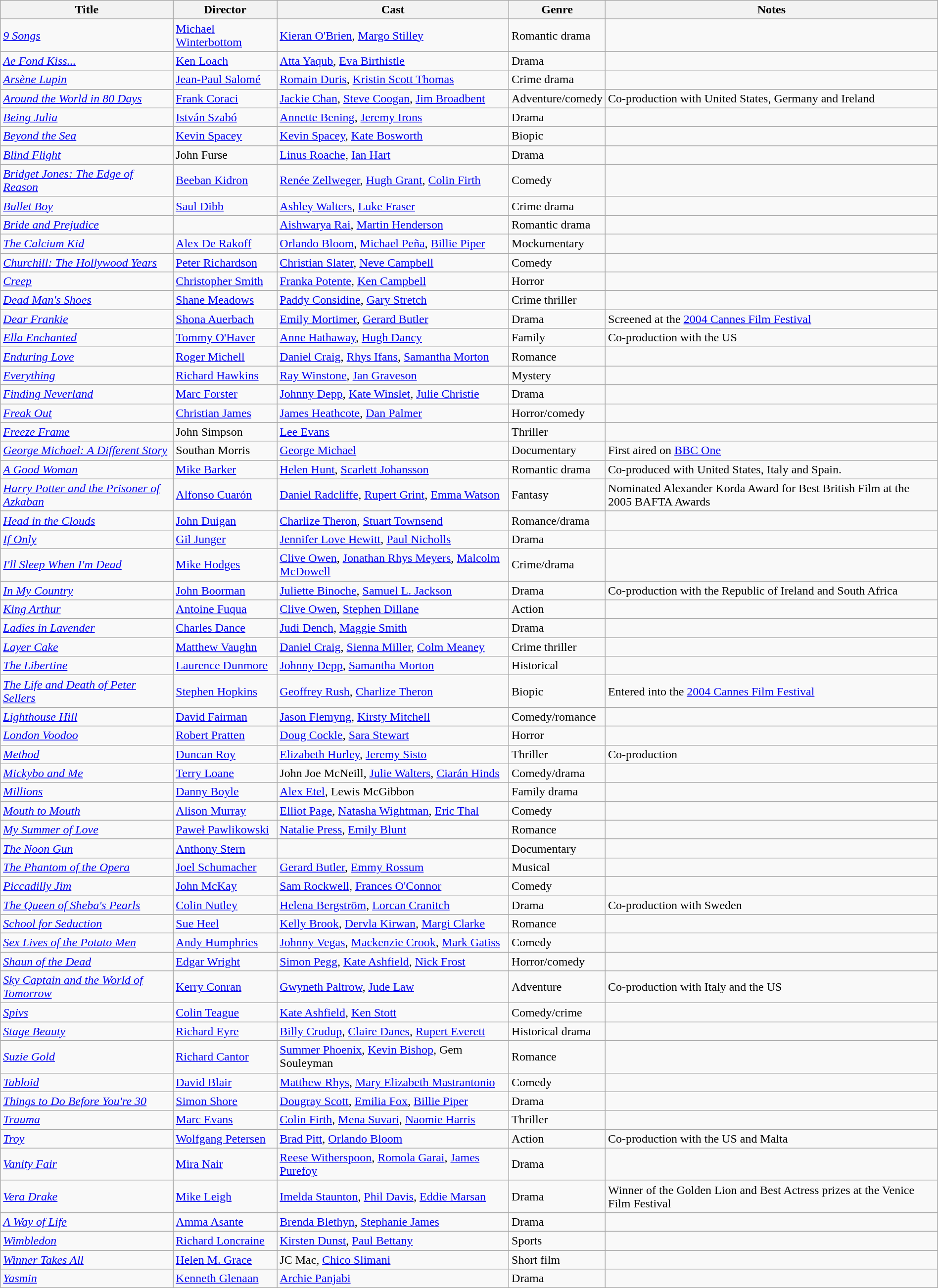<table class="wikitable sortable" style="width:100%;">
<tr>
<th>Title</th>
<th>Director</th>
<th>Cast</th>
<th>Genre</th>
<th>Notes</th>
</tr>
<tr>
</tr>
<tr>
<td><em><a href='#'>9 Songs</a></em></td>
<td><a href='#'>Michael Winterbottom</a></td>
<td><a href='#'>Kieran O'Brien</a>, <a href='#'>Margo Stilley</a></td>
<td>Romantic drama</td>
<td></td>
</tr>
<tr>
<td><em><a href='#'>Ae Fond Kiss...</a></em></td>
<td><a href='#'>Ken Loach</a></td>
<td><a href='#'>Atta Yaqub</a>, <a href='#'>Eva Birthistle</a></td>
<td>Drama</td>
<td></td>
</tr>
<tr>
<td><em><a href='#'>Arsène Lupin</a></em></td>
<td><a href='#'>Jean-Paul Salomé</a></td>
<td><a href='#'>Romain Duris</a>, <a href='#'>Kristin Scott Thomas</a></td>
<td>Crime drama</td>
<td></td>
</tr>
<tr>
<td><em><a href='#'>Around the World in 80 Days</a></em></td>
<td><a href='#'>Frank Coraci</a></td>
<td><a href='#'>Jackie Chan</a>, <a href='#'>Steve Coogan</a>, <a href='#'>Jim Broadbent</a></td>
<td>Adventure/comedy</td>
<td>Co-production with United States, Germany and Ireland</td>
</tr>
<tr>
<td><em><a href='#'>Being Julia</a></em></td>
<td><a href='#'>István Szabó</a></td>
<td><a href='#'>Annette Bening</a>, <a href='#'>Jeremy Irons</a></td>
<td>Drama</td>
<td></td>
</tr>
<tr>
<td><em><a href='#'>Beyond the Sea</a></em></td>
<td><a href='#'>Kevin Spacey</a></td>
<td><a href='#'>Kevin Spacey</a>, <a href='#'>Kate Bosworth</a></td>
<td>Biopic</td>
<td></td>
</tr>
<tr>
<td><em><a href='#'>Blind Flight</a></em></td>
<td>John Furse</td>
<td><a href='#'>Linus Roache</a>, <a href='#'>Ian Hart</a></td>
<td>Drama</td>
<td></td>
</tr>
<tr>
<td><em><a href='#'>Bridget Jones: The Edge of Reason</a></em></td>
<td><a href='#'>Beeban Kidron</a></td>
<td><a href='#'>Renée Zellweger</a>, <a href='#'>Hugh Grant</a>, <a href='#'>Colin Firth</a></td>
<td>Comedy</td>
<td></td>
</tr>
<tr>
<td><em><a href='#'>Bullet Boy</a></em></td>
<td><a href='#'>Saul Dibb</a></td>
<td><a href='#'>Ashley Walters</a>, <a href='#'>Luke Fraser</a></td>
<td>Crime drama</td>
<td></td>
</tr>
<tr>
<td><em><a href='#'>Bride and Prejudice</a></em></td>
<td></td>
<td><a href='#'>Aishwarya Rai</a>, <a href='#'>Martin Henderson</a></td>
<td>Romantic drama</td>
<td></td>
</tr>
<tr>
<td><em><a href='#'>The Calcium Kid</a></em></td>
<td><a href='#'>Alex De Rakoff</a></td>
<td><a href='#'>Orlando Bloom</a>, <a href='#'>Michael Peña</a>, <a href='#'>Billie Piper</a></td>
<td>Mockumentary</td>
<td></td>
</tr>
<tr>
<td><em><a href='#'>Churchill: The Hollywood Years</a></em></td>
<td><a href='#'>Peter Richardson</a></td>
<td><a href='#'>Christian Slater</a>, <a href='#'>Neve Campbell</a></td>
<td>Comedy</td>
<td></td>
</tr>
<tr>
<td><em><a href='#'>Creep</a></em></td>
<td><a href='#'>Christopher Smith</a></td>
<td><a href='#'>Franka Potente</a>, <a href='#'>Ken Campbell</a></td>
<td>Horror</td>
<td></td>
</tr>
<tr>
<td><em><a href='#'>Dead Man's Shoes</a></em></td>
<td><a href='#'>Shane Meadows</a></td>
<td><a href='#'>Paddy Considine</a>, <a href='#'>Gary Stretch</a></td>
<td>Crime thriller</td>
<td></td>
</tr>
<tr>
<td><em><a href='#'>Dear Frankie</a></em></td>
<td><a href='#'>Shona Auerbach</a></td>
<td><a href='#'>Emily Mortimer</a>, <a href='#'>Gerard Butler</a></td>
<td>Drama</td>
<td>Screened at the <a href='#'>2004 Cannes Film Festival</a></td>
</tr>
<tr>
<td><em><a href='#'>Ella Enchanted</a></em></td>
<td><a href='#'>Tommy O'Haver</a></td>
<td><a href='#'>Anne Hathaway</a>, <a href='#'>Hugh Dancy</a></td>
<td>Family</td>
<td>Co-production with the US</td>
</tr>
<tr>
<td><em><a href='#'>Enduring Love</a></em></td>
<td><a href='#'>Roger Michell</a></td>
<td><a href='#'>Daniel Craig</a>, <a href='#'>Rhys Ifans</a>, <a href='#'>Samantha Morton</a></td>
<td>Romance</td>
<td></td>
</tr>
<tr>
<td><em><a href='#'>Everything</a></em></td>
<td><a href='#'>Richard Hawkins</a></td>
<td><a href='#'>Ray Winstone</a>, <a href='#'>Jan Graveson</a></td>
<td>Mystery</td>
<td></td>
</tr>
<tr>
<td><em><a href='#'>Finding Neverland</a></em></td>
<td><a href='#'>Marc Forster</a></td>
<td><a href='#'>Johnny Depp</a>, <a href='#'>Kate Winslet</a>, <a href='#'>Julie Christie</a></td>
<td>Drama</td>
<td></td>
</tr>
<tr>
<td><em><a href='#'>Freak Out</a></em></td>
<td><a href='#'>Christian James</a></td>
<td><a href='#'>James Heathcote</a>, <a href='#'>Dan Palmer</a></td>
<td>Horror/comedy</td>
<td></td>
</tr>
<tr>
<td><em><a href='#'>Freeze Frame</a></em></td>
<td>John Simpson</td>
<td><a href='#'>Lee Evans</a></td>
<td>Thriller</td>
<td></td>
</tr>
<tr>
<td><em><a href='#'>George Michael: A Different Story</a></em></td>
<td>Southan Morris</td>
<td><a href='#'>George Michael</a></td>
<td>Documentary</td>
<td>First aired on <a href='#'>BBC One</a></td>
</tr>
<tr>
<td><em><a href='#'>A Good Woman</a></em></td>
<td><a href='#'>Mike Barker</a></td>
<td><a href='#'>Helen Hunt</a>, <a href='#'>Scarlett Johansson</a></td>
<td>Romantic drama</td>
<td>Co-produced with United States, Italy and Spain.</td>
</tr>
<tr>
<td><em><a href='#'>Harry Potter and the Prisoner of Azkaban</a></em></td>
<td><a href='#'>Alfonso Cuarón</a></td>
<td><a href='#'>Daniel Radcliffe</a>, <a href='#'>Rupert Grint</a>, <a href='#'>Emma Watson</a></td>
<td>Fantasy</td>
<td>Nominated Alexander Korda Award for Best British Film at the 2005 BAFTA Awards</td>
</tr>
<tr>
<td><em><a href='#'>Head in the Clouds</a></em></td>
<td><a href='#'>John Duigan</a></td>
<td><a href='#'>Charlize Theron</a>, <a href='#'>Stuart Townsend</a></td>
<td>Romance/drama</td>
<td></td>
</tr>
<tr>
<td><em><a href='#'>If Only</a></em></td>
<td><a href='#'>Gil Junger</a></td>
<td><a href='#'>Jennifer Love Hewitt</a>, <a href='#'>Paul Nicholls</a></td>
<td>Drama</td>
<td></td>
</tr>
<tr>
<td><em><a href='#'>I'll Sleep When I'm Dead</a></em></td>
<td><a href='#'>Mike Hodges</a></td>
<td><a href='#'>Clive Owen</a>, <a href='#'>Jonathan Rhys Meyers</a>, <a href='#'>Malcolm McDowell</a></td>
<td>Crime/drama</td>
<td></td>
</tr>
<tr>
<td><em><a href='#'>In My Country</a></em></td>
<td><a href='#'>John Boorman</a></td>
<td><a href='#'>Juliette Binoche</a>, <a href='#'>Samuel L. Jackson</a></td>
<td>Drama</td>
<td>Co-production with the Republic of Ireland and South Africa</td>
</tr>
<tr>
<td><em><a href='#'>King Arthur</a></em></td>
<td><a href='#'>Antoine Fuqua</a></td>
<td><a href='#'>Clive Owen</a>, <a href='#'>Stephen Dillane</a></td>
<td>Action</td>
<td></td>
</tr>
<tr>
<td><em><a href='#'>Ladies in Lavender</a></em></td>
<td><a href='#'>Charles Dance</a></td>
<td><a href='#'>Judi Dench</a>, <a href='#'>Maggie Smith</a></td>
<td>Drama</td>
</tr>
<tr>
<td><em><a href='#'>Layer Cake</a></em></td>
<td><a href='#'>Matthew Vaughn</a></td>
<td><a href='#'>Daniel Craig</a>, <a href='#'>Sienna Miller</a>, <a href='#'>Colm Meaney</a></td>
<td>Crime thriller</td>
<td></td>
</tr>
<tr>
<td><em><a href='#'>The Libertine</a></em></td>
<td><a href='#'>Laurence Dunmore</a></td>
<td><a href='#'>Johnny Depp</a>, <a href='#'>Samantha Morton</a></td>
<td>Historical</td>
<td></td>
</tr>
<tr>
<td><em><a href='#'>The Life and Death of Peter Sellers</a></em></td>
<td><a href='#'>Stephen Hopkins</a></td>
<td><a href='#'>Geoffrey Rush</a>, <a href='#'>Charlize Theron</a></td>
<td>Biopic</td>
<td>Entered into the <a href='#'>2004 Cannes Film Festival</a></td>
</tr>
<tr>
<td><em><a href='#'>Lighthouse Hill</a></em></td>
<td><a href='#'>David Fairman</a></td>
<td><a href='#'>Jason Flemyng</a>, <a href='#'>Kirsty Mitchell</a></td>
<td>Comedy/romance</td>
<td></td>
</tr>
<tr>
<td><em><a href='#'>London Voodoo</a></em></td>
<td><a href='#'>Robert Pratten</a></td>
<td><a href='#'>Doug Cockle</a>, <a href='#'>Sara Stewart</a></td>
<td>Horror</td>
</tr>
<tr>
<td><em><a href='#'>Method</a></em></td>
<td><a href='#'>Duncan Roy</a></td>
<td><a href='#'>Elizabeth Hurley</a>, <a href='#'>Jeremy Sisto</a></td>
<td>Thriller</td>
<td>Co-production</td>
</tr>
<tr>
<td><em><a href='#'>Mickybo and Me</a></em></td>
<td><a href='#'>Terry Loane</a></td>
<td>John Joe McNeill, <a href='#'>Julie Walters</a>, <a href='#'>Ciarán Hinds</a></td>
<td>Comedy/drama</td>
<td></td>
</tr>
<tr>
<td><em><a href='#'>Millions</a></em></td>
<td><a href='#'>Danny Boyle</a></td>
<td><a href='#'>Alex Etel</a>, Lewis McGibbon</td>
<td>Family drama</td>
<td></td>
</tr>
<tr>
<td><em><a href='#'>Mouth to Mouth</a></em></td>
<td><a href='#'>Alison Murray</a></td>
<td><a href='#'>Elliot Page</a>, <a href='#'>Natasha Wightman</a>, <a href='#'>Eric Thal</a></td>
<td>Comedy</td>
<td></td>
</tr>
<tr>
<td><em><a href='#'>My Summer of Love</a></em></td>
<td><a href='#'>Paweł Pawlikowski</a></td>
<td><a href='#'>Natalie Press</a>, <a href='#'>Emily Blunt</a></td>
<td>Romance</td>
<td></td>
</tr>
<tr>
<td><em><a href='#'>The Noon Gun</a></em></td>
<td><a href='#'>Anthony Stern</a></td>
<td></td>
<td>Documentary</td>
<td></td>
</tr>
<tr>
<td><em><a href='#'>The Phantom of the Opera</a></em></td>
<td><a href='#'>Joel Schumacher</a></td>
<td><a href='#'>Gerard Butler</a>, <a href='#'>Emmy Rossum</a></td>
<td>Musical</td>
<td></td>
</tr>
<tr>
<td><em><a href='#'>Piccadilly Jim</a></em></td>
<td><a href='#'>John McKay</a></td>
<td><a href='#'>Sam Rockwell</a>, <a href='#'>Frances O'Connor</a></td>
<td>Comedy</td>
<td></td>
</tr>
<tr>
<td><em><a href='#'>The Queen of Sheba's Pearls</a></em></td>
<td><a href='#'>Colin Nutley</a></td>
<td><a href='#'>Helena Bergström</a>, <a href='#'>Lorcan Cranitch</a></td>
<td>Drama</td>
<td>Co-production with Sweden</td>
</tr>
<tr>
<td><em><a href='#'>School for Seduction</a></em></td>
<td><a href='#'>Sue Heel</a></td>
<td><a href='#'>Kelly Brook</a>, <a href='#'>Dervla Kirwan</a>, <a href='#'>Margi Clarke</a></td>
<td>Romance</td>
<td></td>
</tr>
<tr>
<td><em><a href='#'>Sex Lives of the Potato Men</a></em></td>
<td><a href='#'>Andy Humphries</a></td>
<td><a href='#'>Johnny Vegas</a>, <a href='#'>Mackenzie Crook</a>, <a href='#'>Mark Gatiss</a></td>
<td>Comedy</td>
<td></td>
</tr>
<tr>
<td><em><a href='#'>Shaun of the Dead</a></em></td>
<td><a href='#'>Edgar Wright</a></td>
<td><a href='#'>Simon Pegg</a>, <a href='#'>Kate Ashfield</a>, <a href='#'>Nick Frost</a></td>
<td>Horror/comedy</td>
<td></td>
</tr>
<tr>
<td><em><a href='#'>Sky Captain and the World of Tomorrow</a></em></td>
<td><a href='#'>Kerry Conran</a></td>
<td><a href='#'>Gwyneth Paltrow</a>, <a href='#'>Jude Law</a></td>
<td>Adventure</td>
<td>Co-production with Italy and the US</td>
</tr>
<tr>
<td><em><a href='#'>Spivs</a></em></td>
<td><a href='#'>Colin Teague</a></td>
<td><a href='#'>Kate Ashfield</a>, <a href='#'>Ken Stott</a></td>
<td>Comedy/crime</td>
<td></td>
</tr>
<tr>
<td><em><a href='#'>Stage Beauty</a></em></td>
<td><a href='#'>Richard Eyre</a></td>
<td><a href='#'>Billy Crudup</a>, <a href='#'>Claire Danes</a>, <a href='#'>Rupert Everett</a></td>
<td>Historical drama</td>
<td></td>
</tr>
<tr>
<td><em><a href='#'>Suzie Gold</a></em></td>
<td><a href='#'>Richard Cantor</a></td>
<td><a href='#'>Summer Phoenix</a>, <a href='#'>Kevin Bishop</a>, Gem Souleyman</td>
<td>Romance</td>
<td></td>
</tr>
<tr>
<td><em><a href='#'>Tabloid</a></em></td>
<td><a href='#'>David Blair</a></td>
<td><a href='#'>Matthew Rhys</a>, <a href='#'>Mary Elizabeth Mastrantonio</a></td>
<td>Comedy</td>
<td></td>
</tr>
<tr>
<td><em><a href='#'>Things to Do Before You're 30</a></em></td>
<td><a href='#'>Simon Shore</a></td>
<td><a href='#'>Dougray Scott</a>, <a href='#'>Emilia Fox</a>, <a href='#'>Billie Piper</a></td>
<td>Drama</td>
<td></td>
</tr>
<tr>
<td><em><a href='#'>Trauma</a></em></td>
<td><a href='#'>Marc Evans</a></td>
<td><a href='#'>Colin Firth</a>, <a href='#'>Mena Suvari</a>, <a href='#'>Naomie Harris</a></td>
<td>Thriller</td>
<td></td>
</tr>
<tr>
<td><em><a href='#'>Troy</a></em></td>
<td><a href='#'>Wolfgang Petersen</a></td>
<td><a href='#'>Brad Pitt</a>, <a href='#'>Orlando Bloom</a></td>
<td>Action</td>
<td>Co-production with the US and Malta</td>
</tr>
<tr>
<td><em><a href='#'>Vanity Fair</a></em></td>
<td><a href='#'>Mira Nair</a></td>
<td><a href='#'>Reese Witherspoon</a>, <a href='#'>Romola Garai</a>, <a href='#'>James Purefoy</a></td>
<td>Drama</td>
<td></td>
</tr>
<tr>
<td><em><a href='#'>Vera Drake</a></em></td>
<td><a href='#'>Mike Leigh</a></td>
<td><a href='#'>Imelda Staunton</a>, <a href='#'>Phil Davis</a>, <a href='#'>Eddie Marsan</a></td>
<td>Drama</td>
<td>Winner of the Golden Lion and Best Actress prizes at the Venice Film Festival</td>
</tr>
<tr>
<td><em><a href='#'>A Way of Life</a></em></td>
<td><a href='#'>Amma Asante</a></td>
<td><a href='#'>Brenda Blethyn</a>, <a href='#'>Stephanie James</a></td>
<td>Drama</td>
<td></td>
</tr>
<tr>
<td><em><a href='#'>Wimbledon</a></em></td>
<td><a href='#'>Richard Loncraine</a></td>
<td><a href='#'>Kirsten Dunst</a>, <a href='#'>Paul Bettany</a></td>
<td>Sports</td>
<td></td>
</tr>
<tr>
<td><em><a href='#'>Winner Takes All</a></em></td>
<td><a href='#'>Helen M. Grace</a></td>
<td>JC Mac, <a href='#'>Chico Slimani</a></td>
<td>Short film</td>
<td></td>
</tr>
<tr>
<td><em><a href='#'>Yasmin</a></em></td>
<td><a href='#'>Kenneth Glenaan</a></td>
<td><a href='#'>Archie Panjabi</a></td>
<td>Drama</td>
<td></td>
</tr>
</table>
